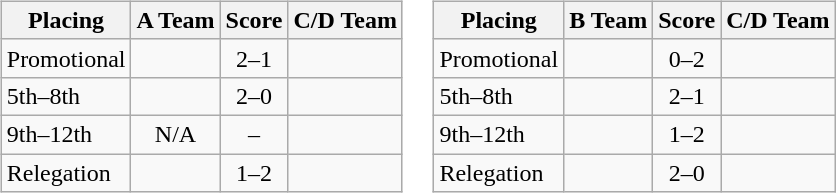<table>
<tr valign=top>
<td><br><table class=wikitable style="border:1px solid #AAAAAA;">
<tr>
<th>Placing</th>
<th>A Team</th>
<th>Score</th>
<th>C/D Team</th>
</tr>
<tr>
<td>Promotional</td>
<td></td>
<td align="center">2–1</td>
<td></td>
</tr>
<tr>
<td>5th–8th</td>
<td></td>
<td align="center">2–0</td>
<td></td>
</tr>
<tr>
<td>9th–12th</td>
<td align="center">N/A</td>
<td align="center">–</td>
<td></td>
</tr>
<tr>
<td>Relegation</td>
<td><em></em></td>
<td align="center">1–2</td>
<td></td>
</tr>
</table>
</td>
<td><br><table class=wikitable style="border:1px solid #AAAAAA;">
<tr>
<th>Placing</th>
<th>B Team</th>
<th>Score</th>
<th>C/D Team</th>
</tr>
<tr>
<td>Promotional</td>
<td></td>
<td align="center">0–2</td>
<td></td>
</tr>
<tr>
<td>5th–8th</td>
<td></td>
<td align="center">2–1</td>
<td></td>
</tr>
<tr>
<td>9th–12th</td>
<td></td>
<td align="center">1–2</td>
<td></td>
</tr>
<tr>
<td>Relegation</td>
<td></td>
<td align="center">2–0</td>
<td><em></em></td>
</tr>
</table>
</td>
</tr>
</table>
